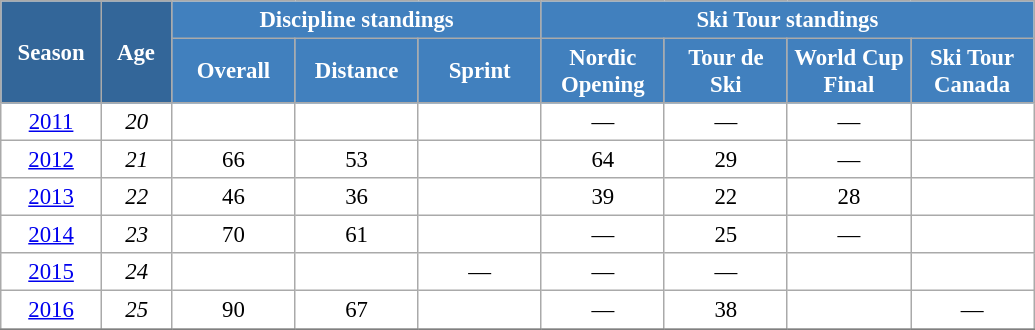<table class="wikitable" style="font-size:95%; text-align:center; border:grey solid 1px; border-collapse:collapse; background:#ffffff;">
<tr>
<th style="background-color:#369; color:white; width:60px;" rowspan="2"> Season </th>
<th style="background-color:#369; color:white; width:40px;" rowspan="2"> Age </th>
<th style="background-color:#4180be; color:white;" colspan="3">Discipline standings</th>
<th style="background-color:#4180be; color:white;" colspan="4">Ski Tour standings</th>
</tr>
<tr>
<th style="background-color:#4180be; color:white; width:75px;">Overall</th>
<th style="background-color:#4180be; color:white; width:75px;">Distance</th>
<th style="background-color:#4180be; color:white; width:75px;">Sprint</th>
<th style="background-color:#4180be; color:white; width:75px;">Nordic<br>Opening</th>
<th style="background-color:#4180be; color:white; width:75px;">Tour de<br>Ski</th>
<th style="background-color:#4180be; color:white; width:75px;">World Cup<br>Final</th>
<th style="background-color:#4180be; color:white; width:75px;">Ski Tour<br>Canada</th>
</tr>
<tr>
<td><a href='#'>2011</a></td>
<td><em>20</em></td>
<td></td>
<td></td>
<td></td>
<td>—</td>
<td>—</td>
<td>—</td>
<td></td>
</tr>
<tr>
<td><a href='#'>2012</a></td>
<td><em>21</em></td>
<td>66</td>
<td>53</td>
<td></td>
<td>64</td>
<td>29</td>
<td>—</td>
<td></td>
</tr>
<tr>
<td><a href='#'>2013</a></td>
<td><em>22</em></td>
<td>46</td>
<td>36</td>
<td></td>
<td>39</td>
<td>22</td>
<td>28</td>
<td></td>
</tr>
<tr>
<td><a href='#'>2014</a></td>
<td><em>23</em></td>
<td>70</td>
<td>61</td>
<td></td>
<td>—</td>
<td>25</td>
<td>—</td>
<td></td>
</tr>
<tr>
<td><a href='#'>2015</a></td>
<td><em>24</em></td>
<td></td>
<td></td>
<td>—</td>
<td>—</td>
<td>—</td>
<td></td>
<td></td>
</tr>
<tr>
<td><a href='#'>2016</a></td>
<td><em>25</em></td>
<td>90</td>
<td>67</td>
<td></td>
<td>—</td>
<td>38</td>
<td></td>
<td>—</td>
</tr>
<tr>
</tr>
</table>
